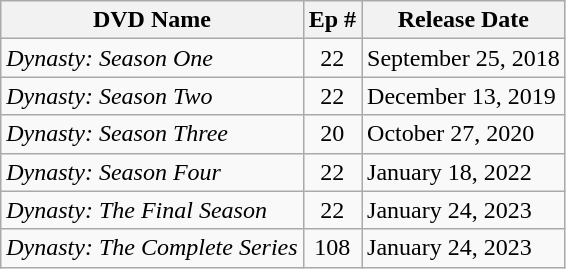<table class="wikitable">
<tr>
<th>DVD Name</th>
<th>Ep #</th>
<th>Release Date</th>
</tr>
<tr>
<td><em>Dynasty: Season One</em></td>
<td align="center">22</td>
<td>September 25, 2018</td>
</tr>
<tr>
<td><em>Dynasty: Season Two</em></td>
<td align="center">22</td>
<td>December 13, 2019</td>
</tr>
<tr>
<td><em>Dynasty: Season Three</em></td>
<td align="center">20</td>
<td>October 27, 2020</td>
</tr>
<tr>
<td><em>Dynasty: Season Four</em></td>
<td align="center">22</td>
<td>January 18, 2022</td>
</tr>
<tr>
<td><em>Dynasty: The Final Season</em></td>
<td align="center">22</td>
<td>January 24, 2023</td>
</tr>
<tr>
<td><em>Dynasty: The Complete Series</em></td>
<td align="center">108</td>
<td>January 24, 2023</td>
</tr>
</table>
